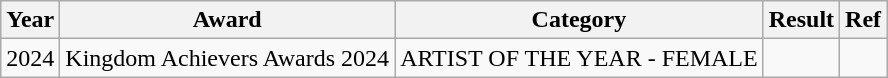<table class="wikitable">
<tr>
<th>Year</th>
<th>Award</th>
<th>Category</th>
<th>Result</th>
<th>Ref</th>
</tr>
<tr>
<td>2024</td>
<td>Kingdom Achievers Awards 2024</td>
<td>ARTIST OF THE YEAR - FEMALE</td>
<td></td>
<td></td>
</tr>
</table>
